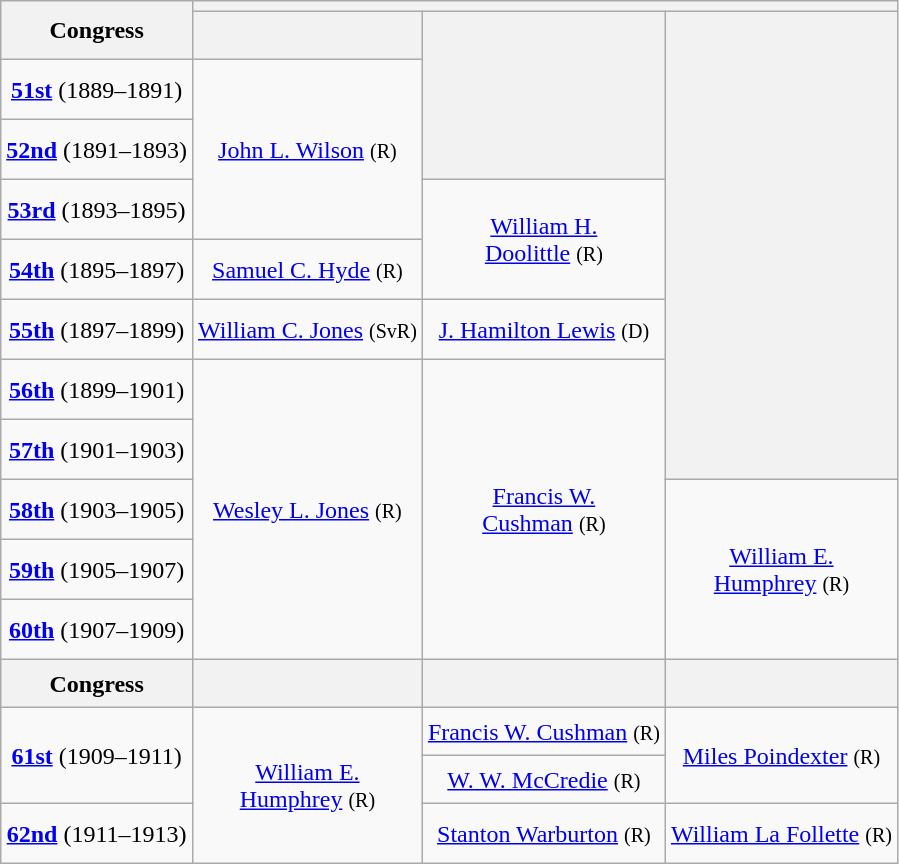<table class=wikitable style="text-align:center">
<tr>
<th rowspan="2">Congress</th>
<th colspan=3></th>
</tr>
<tr style="height:2em; vertical-align:bottom">
<th></th>
<th rowspan=3></th>
<th rowspan=8></th>
</tr>
<tr style="height:2.5em">
<td><strong><a href='#'>51st</a></strong> (1889–1891)</td>
<td rowspan=3 ><a href='#'>John L. Wilson</a> <small>(R)</small></td>
</tr>
<tr style="height:2.5em">
<td><strong><a href='#'>52nd</a></strong> (1891–1893)</td>
</tr>
<tr style="height:2.5em">
<td><strong><a href='#'>53rd</a></strong> (1893–1895)</td>
<td rowspan=2 ><a href='#'>William H.<br>Doolittle</a> <small>(R)</small></td>
</tr>
<tr style="height:2.5em">
<td><strong><a href='#'>54th</a></strong> (1895–1897)</td>
<td><a href='#'>Samuel C. Hyde</a> <small>(R)</small></td>
</tr>
<tr style="height:2.5em">
<td><strong><a href='#'>55th</a></strong> (1897–1899)</td>
<td><a href='#'>William C. Jones</a> <small>(SvR)</small></td>
<td><a href='#'>J. Hamilton Lewis</a> <small>(D)</small></td>
</tr>
<tr style="height:2.5em">
<td><strong><a href='#'>56th</a></strong> (1899–1901)</td>
<td rowspan=5 ><a href='#'>Wesley L. Jones</a> <small>(R)</small></td>
<td rowspan=5 ><a href='#'>Francis W.<br>Cushman</a> <small>(R)</small></td>
</tr>
<tr style="height:2.5em">
<td><strong><a href='#'>57th</a></strong> (1901–1903)</td>
</tr>
<tr style="height:2.5em">
<td><strong><a href='#'>58th</a></strong> (1903–1905)</td>
<td rowspan=3 ><a href='#'>William E.<br>Humphrey</a> <small>(R)</small></td>
</tr>
<tr style="height:2.5em">
<td><strong><a href='#'>59th</a></strong> (1905–1907)</td>
</tr>
<tr style="height:2.5em">
<td><strong><a href='#'>60th</a></strong> (1907–1909)</td>
</tr>
<tr style="height:2em">
<th>Congress</th>
<th></th>
<th></th>
<th></th>
</tr>
<tr style="height:2em">
<td rowspan=2><strong><a href='#'>61st</a></strong> (1909–1911)</td>
<td rowspan="3" ><a href='#'>William E.<br>Humphrey</a> <small>(R)</small></td>
<td><a href='#'>Francis W. Cushman</a> <small>(R)</small></td>
<td rowspan=2 ><a href='#'>Miles Poindexter</a> <small>(R)</small></td>
</tr>
<tr style="height:2em">
<td><a href='#'>W. W. McCredie</a> <small>(R)</small></td>
</tr>
<tr style="height:2.5em">
<td><strong><a href='#'>62nd</a></strong> (1911–1913)</td>
<td><a href='#'>Stanton Warburton</a> <small>(R)</small></td>
<td><a href='#'>William La Follette</a> <small>(R)</small></td>
</tr>
</table>
